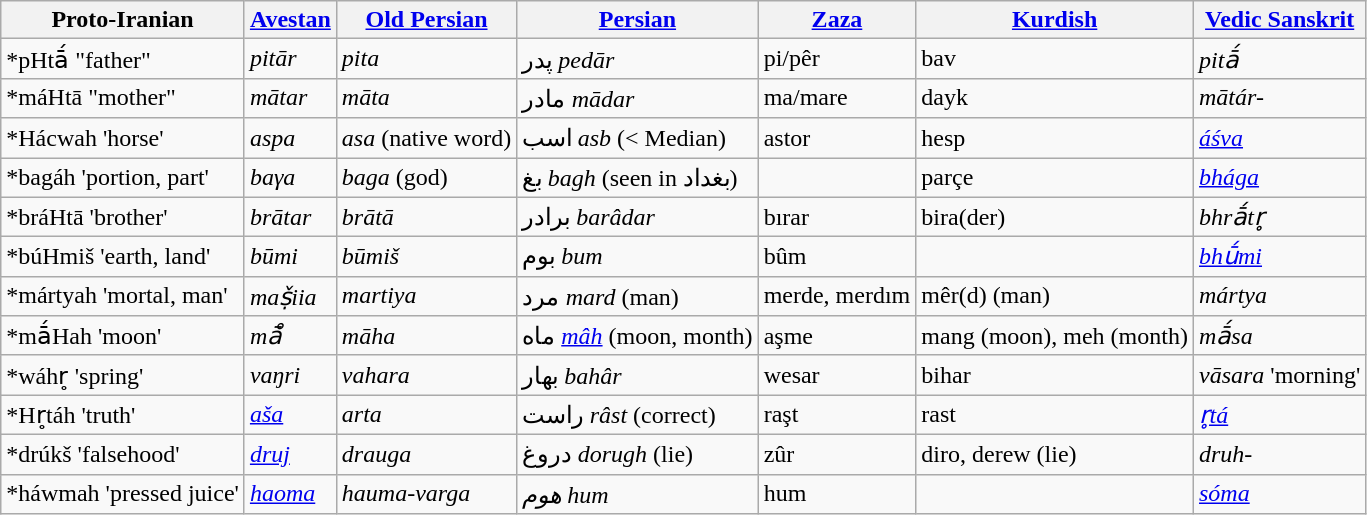<table class="wikitable">
<tr>
<th>Proto-Iranian</th>
<th><a href='#'>Avestan</a></th>
<th><a href='#'>Old Persian</a></th>
<th><a href='#'>Persian</a></th>
<th><a href='#'>Zaza</a></th>
<th><a href='#'>Kurdish</a></th>
<th><a href='#'>Vedic Sanskrit</a></th>
</tr>
<tr>
<td>*pHtā́ "father"</td>
<td><em>pitār</em></td>
<td><em>pita</em></td>
<td>پدر <em>pedār</em></td>
<td>pi/pêr</td>
<td>bav</td>
<td><em>pitā́</em></td>
</tr>
<tr>
<td>*máHtā "mother"</td>
<td><em>mātar</em></td>
<td><em>māta</em></td>
<td>مادر <em>mādar</em></td>
<td>ma/mare</td>
<td>dayk</td>
<td><em>mātár-</em></td>
</tr>
<tr>
<td>*Hácwah 'horse'</td>
<td><em>aspa</em></td>
<td><em>asa</em> (native word)</td>
<td>اسب <em>asb</em> (< Median)</td>
<td>astor</td>
<td>hesp</td>
<td><em><a href='#'>áśva</a></em></td>
</tr>
<tr>
<td>*bagáh 'portion, part'</td>
<td><em>baγa</em></td>
<td><em>baga</em> (god)</td>
<td>بغ <em>bagh</em> (seen in بغداد)</td>
<td></td>
<td>parçe</td>
<td><em><a href='#'>bhága</a></em></td>
</tr>
<tr>
<td>*bráHtā 'brother'</td>
<td><em>brātar</em></td>
<td><em>brātā</em></td>
<td>برادر <em>barâdar</em></td>
<td>bırar</td>
<td>bira(der)</td>
<td><em>bhrā́tr̥</em></td>
</tr>
<tr>
<td>*búHmiš 'earth, land'</td>
<td><em>būmi</em></td>
<td><em>būmiš</em></td>
<td>بوم <em>bum</em></td>
<td>bûm</td>
<td></td>
<td><em><a href='#'>bhū́mi</a></em></td>
</tr>
<tr>
<td>*mártyah 'mortal, man'</td>
<td><em>maṣ̌iia</em></td>
<td><em>martiya</em></td>
<td>مرد <em>mard</em> (man)</td>
<td>merde, merdım</td>
<td>mêr(d) (man)</td>
<td><em>mártya</em></td>
</tr>
<tr>
<td>*mā́Hah 'moon'</td>
<td><em>mā̊</em></td>
<td><em>māha</em></td>
<td>ماه <a href='#'><em>mâh</em></a> (moon, month)</td>
<td>aşme</td>
<td>mang (moon), meh (month)</td>
<td><em>mā́sa</em></td>
</tr>
<tr>
<td>*wáhr̥ 'spring'</td>
<td><em>vaŋri</em></td>
<td><em>vahara</em></td>
<td>بهار <em>bahâr</em></td>
<td>wesar</td>
<td>bihar</td>
<td><em>vāsara</em> 'morning'</td>
</tr>
<tr>
<td>*Hr̥táh 'truth'</td>
<td><em><a href='#'>aša</a></em></td>
<td><em>arta</em></td>
<td>راست <em>râst</em> (correct)</td>
<td>raşt</td>
<td>rast</td>
<td><em><a href='#'>r̥tá</a></em></td>
</tr>
<tr>
<td>*drúkš 'falsehood'</td>
<td><em><a href='#'>druj</a></em></td>
<td><em>drauga</em></td>
<td>دروغ <em>dorugh</em> (lie)</td>
<td>zûr</td>
<td>diro, derew (lie)</td>
<td><em>druh-</em></td>
</tr>
<tr>
<td>*háwmah 'pressed juice'</td>
<td><em><a href='#'>haoma</a></em></td>
<td><em>hauma-varga</em></td>
<td><em>هوم hum</em></td>
<td>hum</td>
<td></td>
<td><em><a href='#'>sóma</a></em></td>
</tr>
</table>
